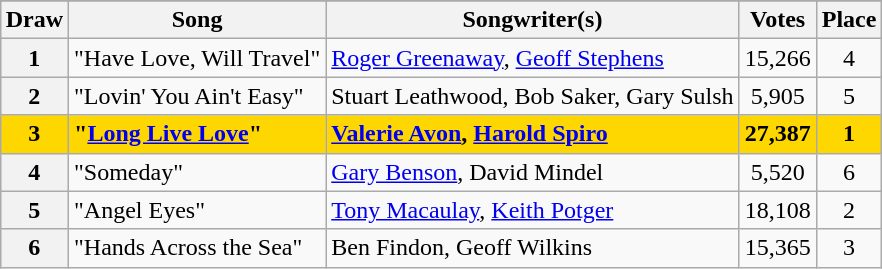<table class="sortable wikitable plainrowheaders" style="margin: 1em auto 1em auto; text-align:center;">
<tr>
</tr>
<tr>
<th scope="col">Draw</th>
<th scope="col">Song</th>
<th scope="col" class="unsortable">Songwriter(s)</th>
<th scope="col">Votes</th>
<th scope="col">Place</th>
</tr>
<tr>
<th scope="row" style="text-align:center;">1</th>
<td align=left>"Have Love, Will Travel"</td>
<td align=left><a href='#'>Roger Greenaway</a>, <a href='#'>Geoff Stephens</a></td>
<td>15,266</td>
<td>4</td>
</tr>
<tr>
<th scope="row" style="text-align:center;">2</th>
<td align=left>"Lovin' You Ain't Easy"</td>
<td align=left>Stuart Leathwood, Bob Saker, Gary Sulsh</td>
<td>5,905</td>
<td>5</td>
</tr>
<tr style="background:gold; font-weight:bold;">
<th scope="row" style="text-align:center; font-weight:bold; background:gold;">3</th>
<td align=left>"<a href='#'>Long Live Love</a>"</td>
<td align=left><a href='#'>Valerie Avon</a>, <a href='#'>Harold Spiro</a></td>
<td>27,387</td>
<td>1</td>
</tr>
<tr>
<th scope="row" style="text-align:center;">4</th>
<td align=left>"Someday"</td>
<td align=left><a href='#'>Gary Benson</a>, David Mindel</td>
<td>5,520</td>
<td>6</td>
</tr>
<tr>
<th scope="row" style="text-align:center;">5</th>
<td align=left>"Angel Eyes"</td>
<td align=left><a href='#'>Tony Macaulay</a>, <a href='#'>Keith Potger</a></td>
<td>18,108</td>
<td>2</td>
</tr>
<tr>
<th scope="row" style="text-align:center;">6</th>
<td align=left>"Hands Across the Sea"</td>
<td align=left>Ben Findon, Geoff Wilkins</td>
<td>15,365</td>
<td>3</td>
</tr>
</table>
